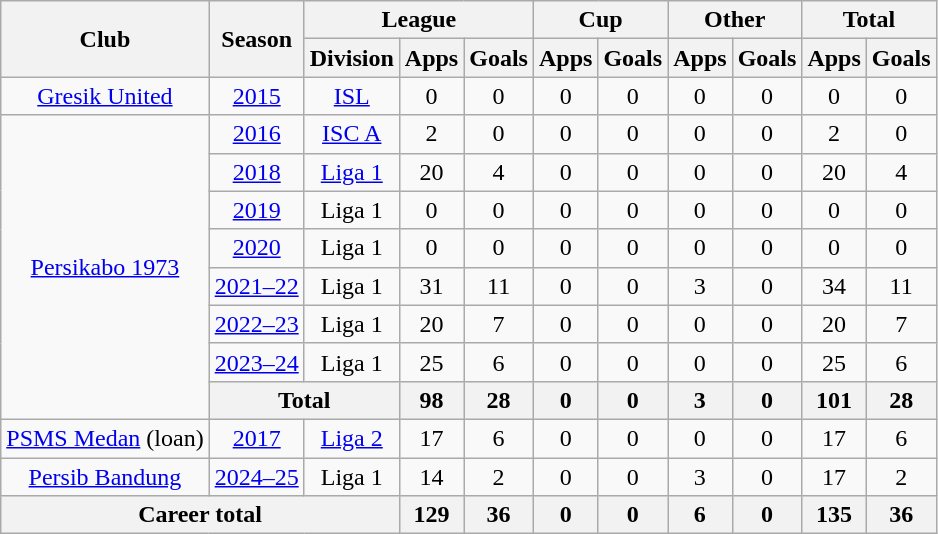<table class="wikitable" style="text-align:center">
<tr>
<th rowspan="2">Club</th>
<th rowspan="2">Season</th>
<th colspan="3">League</th>
<th colspan="2">Cup</th>
<th colspan="2">Other</th>
<th colspan="2">Total</th>
</tr>
<tr>
<th>Division</th>
<th>Apps</th>
<th>Goals</th>
<th>Apps</th>
<th>Goals</th>
<th>Apps</th>
<th>Goals</th>
<th>Apps</th>
<th>Goals</th>
</tr>
<tr>
<td rowspan="1" valign="center"><a href='#'>Gresik United</a></td>
<td><a href='#'>2015</a></td>
<td><a href='#'>ISL</a></td>
<td>0</td>
<td>0</td>
<td>0</td>
<td>0</td>
<td>0</td>
<td>0</td>
<td>0</td>
<td>0</td>
</tr>
<tr>
<td rowspan="8" valign="center"><a href='#'>Persikabo 1973</a></td>
<td><a href='#'>2016</a></td>
<td><a href='#'>ISC A</a></td>
<td>2</td>
<td>0</td>
<td>0</td>
<td>0</td>
<td>0</td>
<td>0</td>
<td>2</td>
<td>0</td>
</tr>
<tr>
<td><a href='#'>2018</a></td>
<td rowspan="1" valign="center"><a href='#'>Liga 1</a></td>
<td>20</td>
<td>4</td>
<td>0</td>
<td>0</td>
<td>0</td>
<td>0</td>
<td>20</td>
<td>4</td>
</tr>
<tr>
<td><a href='#'>2019</a></td>
<td rowspan="1" valign="center">Liga 1</td>
<td>0</td>
<td>0</td>
<td>0</td>
<td>0</td>
<td>0</td>
<td>0</td>
<td>0</td>
<td>0</td>
</tr>
<tr>
<td><a href='#'>2020</a></td>
<td rowspan="1" valign="center">Liga 1</td>
<td>0</td>
<td>0</td>
<td>0</td>
<td>0</td>
<td>0</td>
<td>0</td>
<td>0</td>
<td>0</td>
</tr>
<tr>
<td><a href='#'>2021–22</a></td>
<td rowspan="1" valign="center">Liga 1</td>
<td>31</td>
<td>11</td>
<td>0</td>
<td>0</td>
<td>3</td>
<td>0</td>
<td>34</td>
<td>11</td>
</tr>
<tr>
<td><a href='#'>2022–23</a></td>
<td rowspan="1" valign="center">Liga 1</td>
<td>20</td>
<td>7</td>
<td>0</td>
<td>0</td>
<td>0</td>
<td>0</td>
<td>20</td>
<td>7</td>
</tr>
<tr>
<td><a href='#'>2023–24</a></td>
<td rowspan="1" valign="center">Liga 1</td>
<td>25</td>
<td>6</td>
<td>0</td>
<td>0</td>
<td>0</td>
<td>0</td>
<td>25</td>
<td>6</td>
</tr>
<tr>
<th colspan="2">Total</th>
<th>98</th>
<th>28</th>
<th>0</th>
<th>0</th>
<th>3</th>
<th>0</th>
<th>101</th>
<th>28</th>
</tr>
<tr>
<td><a href='#'>PSMS Medan</a> (loan)</td>
<td><a href='#'>2017</a></td>
<td rowspan="1" valign="center"><a href='#'>Liga 2</a></td>
<td>17</td>
<td>6</td>
<td>0</td>
<td>0</td>
<td>0</td>
<td>0</td>
<td>17</td>
<td>6</td>
</tr>
<tr>
<td><a href='#'>Persib Bandung</a></td>
<td><a href='#'>2024–25</a></td>
<td rowspan="1" valign="center">Liga 1</td>
<td>14</td>
<td>2</td>
<td>0</td>
<td>0</td>
<td>3</td>
<td>0</td>
<td>17</td>
<td>2</td>
</tr>
<tr>
<th colspan="3">Career total</th>
<th>129</th>
<th>36</th>
<th>0</th>
<th>0</th>
<th>6</th>
<th>0</th>
<th>135</th>
<th>36</th>
</tr>
</table>
